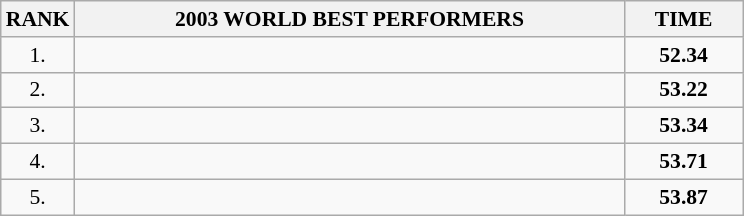<table class="wikitable" style="border-collapse: collapse; font-size: 90%;">
<tr>
<th>RANK</th>
<th align="center" style="width: 25em">2003 WORLD BEST PERFORMERS</th>
<th align="center" style="width: 5em">TIME</th>
</tr>
<tr>
<td align="center">1.</td>
<td></td>
<td align="center"><strong>52.34</strong></td>
</tr>
<tr>
<td align="center">2.</td>
<td></td>
<td align="center"><strong>53.22</strong></td>
</tr>
<tr>
<td align="center">3.</td>
<td></td>
<td align="center"><strong>53.34</strong></td>
</tr>
<tr>
<td align="center">4.</td>
<td></td>
<td align="center"><strong>53.71</strong></td>
</tr>
<tr>
<td align="center">5.</td>
<td></td>
<td align="center"><strong>53.87</strong></td>
</tr>
</table>
